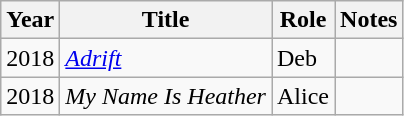<table class="wikitable sortable">
<tr>
<th>Year</th>
<th>Title</th>
<th>Role</th>
<th class="unsortable">Notes</th>
</tr>
<tr>
<td>2018</td>
<td><em><a href='#'>Adrift</a></em></td>
<td>Deb</td>
<td></td>
</tr>
<tr>
<td>2018</td>
<td><em>My Name Is Heather</em></td>
<td>Alice</td>
<td></td>
</tr>
</table>
